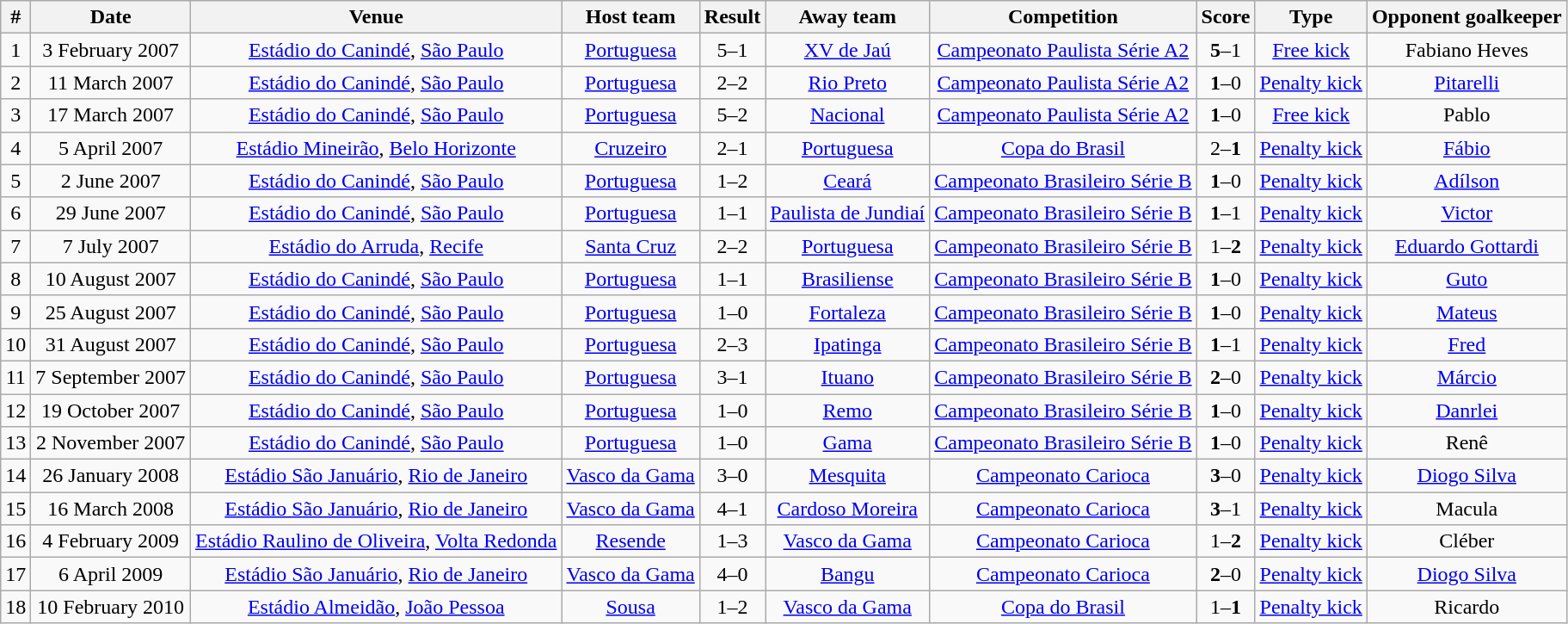<table class="wikitable sortable" style="text-align:center">
<tr>
<th>#</th>
<th>Date</th>
<th>Venue</th>
<th>Host team</th>
<th>Result</th>
<th>Away team</th>
<th>Competition</th>
<th>Score</th>
<th>Type</th>
<th>Opponent goalkeeper</th>
</tr>
<tr>
<td>1</td>
<td>3 February 2007</td>
<td><a href='#'>Estádio do Canindé</a>, <a href='#'>São Paulo</a></td>
<td><a href='#'>Portuguesa</a></td>
<td>5–1</td>
<td><a href='#'>XV de Jaú</a></td>
<td><a href='#'>Campeonato Paulista Série A2</a></td>
<td><strong>5</strong>–1</td>
<td><a href='#'>Free kick</a></td>
<td>Fabiano Heves</td>
</tr>
<tr>
<td>2</td>
<td>11 March 2007</td>
<td><a href='#'>Estádio do Canindé</a>, <a href='#'>São Paulo</a></td>
<td><a href='#'>Portuguesa</a></td>
<td>2–2</td>
<td><a href='#'>Rio Preto</a></td>
<td><a href='#'>Campeonato Paulista Série A2</a></td>
<td><strong>1</strong>–0</td>
<td><a href='#'>Penalty kick</a></td>
<td><a href='#'>Pitarelli</a></td>
</tr>
<tr>
<td>3</td>
<td>17 March 2007</td>
<td><a href='#'>Estádio do Canindé</a>, <a href='#'>São Paulo</a></td>
<td><a href='#'>Portuguesa</a></td>
<td>5–2</td>
<td><a href='#'>Nacional</a></td>
<td><a href='#'>Campeonato Paulista Série A2</a></td>
<td><strong>1</strong>–0</td>
<td><a href='#'>Free kick</a></td>
<td>Pablo</td>
</tr>
<tr>
<td>4</td>
<td>5 April 2007</td>
<td><a href='#'>Estádio Mineirão</a>, <a href='#'>Belo Horizonte</a></td>
<td><a href='#'>Cruzeiro</a></td>
<td>2–1</td>
<td><a href='#'>Portuguesa</a></td>
<td><a href='#'>Copa do Brasil</a></td>
<td>2–<strong>1</strong></td>
<td><a href='#'>Penalty kick</a></td>
<td><a href='#'>Fábio</a></td>
</tr>
<tr>
<td>5</td>
<td>2 June 2007</td>
<td><a href='#'>Estádio do Canindé</a>, <a href='#'>São Paulo</a></td>
<td><a href='#'>Portuguesa</a></td>
<td>1–2</td>
<td><a href='#'>Ceará</a></td>
<td><a href='#'>Campeonato Brasileiro Série B</a></td>
<td><strong>1</strong>–0</td>
<td><a href='#'>Penalty kick</a></td>
<td><a href='#'>Adílson</a></td>
</tr>
<tr>
<td>6</td>
<td>29 June 2007</td>
<td><a href='#'>Estádio do Canindé</a>, <a href='#'>São Paulo</a></td>
<td><a href='#'>Portuguesa</a></td>
<td>1–1</td>
<td><a href='#'>Paulista de Jundiaí</a></td>
<td><a href='#'>Campeonato Brasileiro Série B</a></td>
<td><strong>1</strong>–1</td>
<td><a href='#'>Penalty kick</a></td>
<td><a href='#'>Victor</a></td>
</tr>
<tr>
<td>7</td>
<td>7 July 2007</td>
<td><a href='#'>Estádio do Arruda</a>, <a href='#'>Recife</a></td>
<td><a href='#'>Santa Cruz</a></td>
<td>2–2</td>
<td><a href='#'>Portuguesa</a></td>
<td><a href='#'>Campeonato Brasileiro Série B</a></td>
<td>1–<strong>2</strong></td>
<td><a href='#'>Penalty kick</a></td>
<td><a href='#'>Eduardo Gottardi</a></td>
</tr>
<tr>
<td>8</td>
<td>10 August 2007</td>
<td><a href='#'>Estádio do Canindé</a>, <a href='#'>São Paulo</a></td>
<td><a href='#'>Portuguesa</a></td>
<td>1–1</td>
<td><a href='#'>Brasiliense</a></td>
<td><a href='#'>Campeonato Brasileiro Série B</a></td>
<td><strong>1</strong>–0</td>
<td><a href='#'>Penalty kick</a></td>
<td><a href='#'>Guto</a></td>
</tr>
<tr>
<td>9</td>
<td>25 August 2007</td>
<td><a href='#'>Estádio do Canindé</a>, <a href='#'>São Paulo</a></td>
<td><a href='#'>Portuguesa</a></td>
<td>1–0</td>
<td><a href='#'>Fortaleza</a></td>
<td><a href='#'>Campeonato Brasileiro Série B</a></td>
<td><strong>1</strong>–0</td>
<td><a href='#'>Penalty kick</a></td>
<td><a href='#'>Mateus</a></td>
</tr>
<tr>
<td>10</td>
<td>31 August 2007</td>
<td><a href='#'>Estádio do Canindé</a>, <a href='#'>São Paulo</a></td>
<td><a href='#'>Portuguesa</a></td>
<td>2–3</td>
<td><a href='#'>Ipatinga</a></td>
<td><a href='#'>Campeonato Brasileiro Série B</a></td>
<td><strong>1</strong>–1</td>
<td><a href='#'>Penalty kick</a></td>
<td><a href='#'>Fred</a></td>
</tr>
<tr>
<td>11</td>
<td>7 September 2007</td>
<td><a href='#'>Estádio do Canindé</a>, <a href='#'>São Paulo</a></td>
<td><a href='#'>Portuguesa</a></td>
<td>3–1</td>
<td><a href='#'>Ituano</a></td>
<td><a href='#'>Campeonato Brasileiro Série B</a></td>
<td><strong>2</strong>–0</td>
<td><a href='#'>Penalty kick</a></td>
<td><a href='#'>Márcio</a></td>
</tr>
<tr>
<td>12</td>
<td>19 October 2007</td>
<td><a href='#'>Estádio do Canindé</a>, <a href='#'>São Paulo</a></td>
<td><a href='#'>Portuguesa</a></td>
<td>1–0</td>
<td><a href='#'>Remo</a></td>
<td><a href='#'>Campeonato Brasileiro Série B</a></td>
<td><strong>1</strong>–0</td>
<td><a href='#'>Penalty kick</a></td>
<td><a href='#'>Danrlei</a></td>
</tr>
<tr>
<td>13</td>
<td>2 November 2007</td>
<td><a href='#'>Estádio do Canindé</a>, <a href='#'>São Paulo</a></td>
<td><a href='#'>Portuguesa</a></td>
<td>1–0</td>
<td><a href='#'>Gama</a></td>
<td><a href='#'>Campeonato Brasileiro Série B</a></td>
<td><strong>1</strong>–0</td>
<td><a href='#'>Penalty kick</a></td>
<td>Renê</td>
</tr>
<tr>
<td>14</td>
<td>26 January 2008</td>
<td><a href='#'>Estádio São Januário</a>, <a href='#'>Rio de Janeiro</a></td>
<td><a href='#'>Vasco da Gama</a></td>
<td>3–0</td>
<td><a href='#'>Mesquita</a></td>
<td><a href='#'>Campeonato Carioca</a></td>
<td><strong>3</strong>–0</td>
<td><a href='#'>Penalty kick</a></td>
<td><a href='#'>Diogo Silva</a></td>
</tr>
<tr>
<td>15</td>
<td>16 March 2008</td>
<td><a href='#'>Estádio São Januário</a>, <a href='#'>Rio de Janeiro</a></td>
<td><a href='#'>Vasco da Gama</a></td>
<td>4–1</td>
<td><a href='#'>Cardoso Moreira</a></td>
<td><a href='#'>Campeonato Carioca</a></td>
<td><strong>3</strong>–1</td>
<td><a href='#'>Penalty kick</a></td>
<td>Macula</td>
</tr>
<tr>
<td>16</td>
<td>4 February 2009</td>
<td><a href='#'>Estádio Raulino de Oliveira</a>, <a href='#'>Volta Redonda</a></td>
<td><a href='#'>Resende</a></td>
<td>1–3</td>
<td><a href='#'>Vasco da Gama</a></td>
<td><a href='#'>Campeonato Carioca</a></td>
<td>1–<strong>2</strong></td>
<td><a href='#'>Penalty kick</a></td>
<td>Cléber</td>
</tr>
<tr>
<td>17</td>
<td>6 April 2009</td>
<td><a href='#'>Estádio São Januário</a>, <a href='#'>Rio de Janeiro</a></td>
<td><a href='#'>Vasco da Gama</a></td>
<td>4–0</td>
<td><a href='#'>Bangu</a></td>
<td><a href='#'>Campeonato Carioca</a></td>
<td><strong>2</strong>–0</td>
<td><a href='#'>Penalty kick</a></td>
<td><a href='#'>Diogo Silva</a></td>
</tr>
<tr>
<td>18</td>
<td>10 February 2010</td>
<td><a href='#'>Estádio Almeidão</a>, <a href='#'>João Pessoa</a></td>
<td><a href='#'>Sousa</a></td>
<td>1–2</td>
<td><a href='#'>Vasco da Gama</a></td>
<td><a href='#'>Copa do Brasil</a></td>
<td>1–<strong>1</strong></td>
<td><a href='#'>Penalty kick</a></td>
<td>Ricardo</td>
</tr>
</table>
